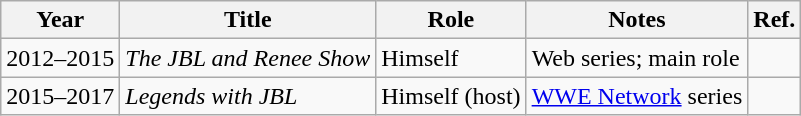<table class="wikitable sortable">
<tr>
<th>Year</th>
<th>Title</th>
<th>Role</th>
<th>Notes</th>
<th class="unsortable">Ref.</th>
</tr>
<tr>
<td>2012–2015</td>
<td><em>The JBL and Renee Show</em></td>
<td>Himself</td>
<td>Web series; main role</td>
<td></td>
</tr>
<tr>
<td>2015–2017</td>
<td><em>Legends with JBL</em></td>
<td>Himself (host)</td>
<td><a href='#'>WWE Network</a> series</td>
<td></td>
</tr>
</table>
